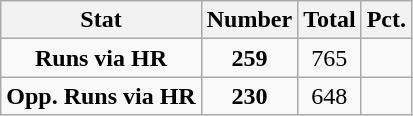<table class="wikitable" style="text-align:center;">
<tr>
<th>Stat</th>
<th>Number</th>
<th>Total</th>
<th>Pct.</th>
</tr>
<tr>
<td><strong>Runs via HR</strong></td>
<td><strong>259</strong></td>
<td>765</td>
<td> </td>
</tr>
<tr>
<td><strong>Opp. Runs via HR</strong></td>
<td><strong>230</strong></td>
<td>648</td>
<td> </td>
</tr>
</table>
